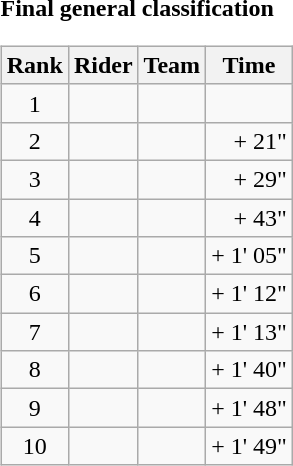<table>
<tr>
<td><strong>Final general classification</strong><br><table class="wikitable">
<tr>
<th scope="col">Rank</th>
<th scope="col">Rider</th>
<th scope="col">Team</th>
<th scope="col">Time</th>
</tr>
<tr>
<td style="text-align:center;">1</td>
<td></td>
<td></td>
<td style="text-align:right;"></td>
</tr>
<tr>
<td style="text-align:center;">2</td>
<td></td>
<td></td>
<td style="text-align:right;">+ 21"</td>
</tr>
<tr>
<td style="text-align:center;">3</td>
<td></td>
<td></td>
<td style="text-align:right;">+ 29"</td>
</tr>
<tr>
<td style="text-align:center;">4</td>
<td></td>
<td></td>
<td style="text-align:right;">+ 43"</td>
</tr>
<tr>
<td style="text-align:center;">5</td>
<td></td>
<td></td>
<td style="text-align:right;">+ 1' 05"</td>
</tr>
<tr>
<td style="text-align:center;">6</td>
<td></td>
<td></td>
<td style="text-align:right;">+ 1' 12"</td>
</tr>
<tr>
<td style="text-align:center;">7</td>
<td></td>
<td></td>
<td style="text-align:right;">+ 1' 13"</td>
</tr>
<tr>
<td style="text-align:center;">8</td>
<td></td>
<td></td>
<td style="text-align:right;">+ 1' 40"</td>
</tr>
<tr>
<td style="text-align:center;">9</td>
<td></td>
<td></td>
<td style="text-align:right;">+ 1' 48"</td>
</tr>
<tr>
<td style="text-align:center;">10</td>
<td></td>
<td></td>
<td style="text-align:right;">+ 1' 49"</td>
</tr>
</table>
</td>
</tr>
</table>
